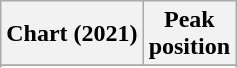<table class="wikitable sortable plainrowheaders">
<tr>
<th scope="col">Chart (2021)</th>
<th scope="col">Peak<br>position</th>
</tr>
<tr>
</tr>
<tr>
</tr>
<tr>
</tr>
<tr>
</tr>
</table>
